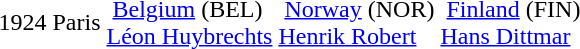<table>
<tr>
<td style="align:center;">1924 Paris <br></td>
<td style="vertical-align:top;"> <a href='#'>Belgium</a> <span>(BEL)</span><br><a href='#'>Léon Huybrechts</a></td>
<td style="vertical-align:top;"> <a href='#'>Norway</a> <span>(NOR)</span><br><a href='#'>Henrik Robert</a></td>
<td style="vertical-align:top;"> <a href='#'>Finland</a> <span>(FIN)</span><br><a href='#'>Hans Dittmar</a></td>
</tr>
</table>
